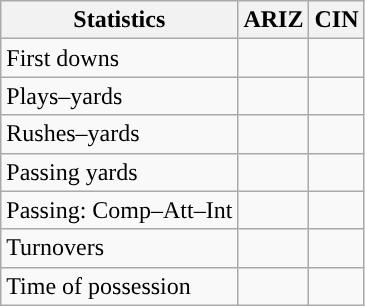<table class="wikitable" style="float:left">
<tr>
<th>Statistics</th>
<th>ARIZ</th>
<th>CIN</th>
</tr>
<tr>
<td>First downs</td>
<td></td>
<td></td>
</tr>
<tr>
<td>Plays–yards</td>
<td></td>
<td></td>
</tr>
<tr>
<td>Rushes–yards</td>
<td></td>
<td></td>
</tr>
<tr>
<td>Passing yards</td>
<td></td>
<td></td>
</tr>
<tr>
<td>Passing: Comp–Att–Int</td>
<td></td>
<td></td>
</tr>
<tr>
<td>Turnovers</td>
<td></td>
<td></td>
</tr>
<tr>
<td>Time of possession</td>
<td></td>
<td></td>
</tr>
</table>
